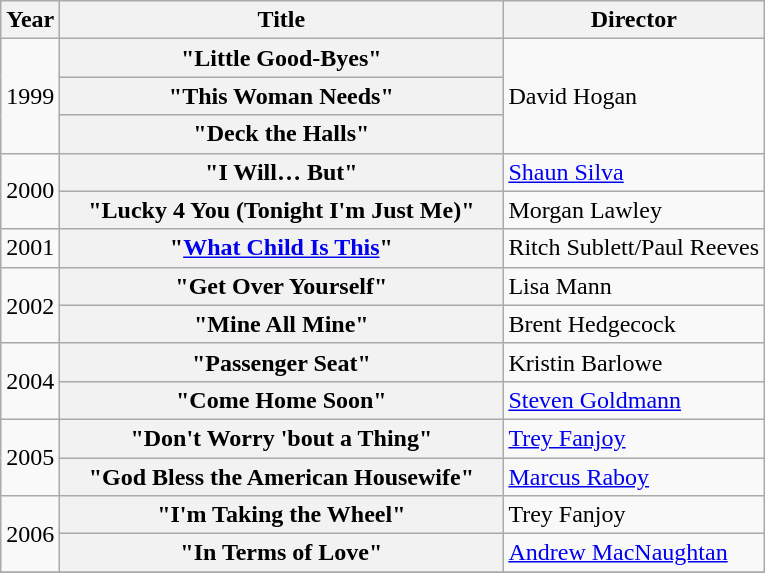<table class="wikitable plainrowheaders">
<tr>
<th>Year</th>
<th style="width:18em;">Title</th>
<th>Director</th>
</tr>
<tr>
<td rowspan="3">1999</td>
<th scope="row">"Little Good-Byes"</th>
<td rowspan="3">David Hogan</td>
</tr>
<tr>
<th scope="row">"This Woman Needs"</th>
</tr>
<tr>
<th scope="row">"Deck the Halls"</th>
</tr>
<tr>
<td rowspan="2">2000</td>
<th scope="row">"I Will… But"</th>
<td><a href='#'>Shaun Silva</a></td>
</tr>
<tr>
<th scope="row">"Lucky 4 You (Tonight I'm Just Me)"</th>
<td>Morgan Lawley</td>
</tr>
<tr>
<td>2001</td>
<th scope="row">"<a href='#'>What Child Is This</a>"</th>
<td>Ritch Sublett/Paul Reeves</td>
</tr>
<tr>
<td rowspan="2">2002</td>
<th scope="row">"Get Over Yourself"</th>
<td>Lisa Mann</td>
</tr>
<tr>
<th scope="row">"Mine All Mine"</th>
<td>Brent Hedgecock</td>
</tr>
<tr>
<td rowspan="2">2004</td>
<th scope="row">"Passenger Seat"</th>
<td>Kristin Barlowe</td>
</tr>
<tr>
<th scope="row">"Come Home Soon"</th>
<td><a href='#'>Steven Goldmann</a></td>
</tr>
<tr>
<td rowspan="2">2005</td>
<th scope="row">"Don't Worry 'bout a Thing"</th>
<td><a href='#'>Trey Fanjoy</a></td>
</tr>
<tr>
<th scope="row">"God Bless the American Housewife"</th>
<td><a href='#'>Marcus Raboy</a></td>
</tr>
<tr>
<td rowspan="2">2006</td>
<th scope="row">"I'm Taking the Wheel"</th>
<td>Trey Fanjoy</td>
</tr>
<tr>
<th scope="row">"In Terms of Love"</th>
<td><a href='#'>Andrew MacNaughtan</a></td>
</tr>
<tr>
</tr>
</table>
